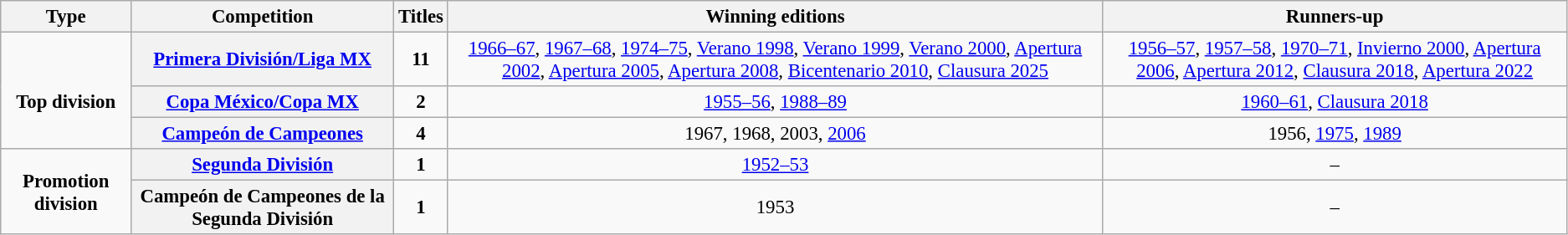<table class="wikitable plainrowheaders" style="font-size:95%; text-align: center;">
<tr>
<th>Type</th>
<th>Competition</th>
<th>Titles</th>
<th>Winning editions</th>
<th>Runners-up</th>
</tr>
<tr>
<td rowspan="3"><br><strong>Top division</strong></td>
<th scope=col><a href='#'>Primera División/Liga MX</a></th>
<td><strong>11</strong></td>
<td><a href='#'>1966–67</a>, <a href='#'>1967–68</a>, <a href='#'>1974–75</a>, <a href='#'>Verano 1998</a>, <a href='#'>Verano 1999</a>, <a href='#'>Verano 2000</a>, <a href='#'>Apertura 2002</a>, <a href='#'>Apertura 2005</a>, <a href='#'>Apertura 2008</a>, <a href='#'>Bicentenario 2010</a>, <a href='#'>Clausura 2025</a></td>
<td><a href='#'>1956–57</a>, <a href='#'>1957–58</a>, <a href='#'>1970–71</a>, <a href='#'>Invierno 2000</a>, <a href='#'>Apertura 2006</a>, <a href='#'>Apertura 2012</a>, <a href='#'>Clausura 2018</a>, <a href='#'>Apertura 2022</a></td>
</tr>
<tr>
<th scope=col><a href='#'>Copa México/Copa MX</a></th>
<td><strong>2</strong></td>
<td><a href='#'>1955–56</a>, <a href='#'>1988–89</a></td>
<td><a href='#'>1960–61</a>, <a href='#'>Clausura 2018</a></td>
</tr>
<tr>
<th scope=col><a href='#'>Campeón de Campeones</a></th>
<td><strong>4</strong></td>
<td>1967, 1968, 2003, <a href='#'>2006</a></td>
<td>1956, <a href='#'>1975</a>, <a href='#'>1989</a></td>
</tr>
<tr>
<td rowspan="2"><strong>Promotion division</strong></td>
<th scope=col><a href='#'>Segunda División</a></th>
<td><strong>1</strong></td>
<td><a href='#'>1952–53</a></td>
<td>–</td>
</tr>
<tr>
<th scope=col>Campeón de Campeones de la Segunda División</th>
<td><strong>1</strong></td>
<td>1953</td>
<td>–</td>
</tr>
</table>
